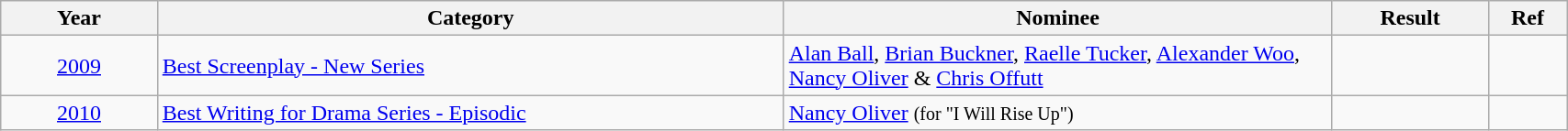<table class="wikitable" width="90%">
<tr>
<th width="10%">Year</th>
<th width="40%">Category</th>
<th width="35%">Nominee</th>
<th width="10%">Result</th>
<th width="5%">Ref</th>
</tr>
<tr>
<td align="center"><a href='#'>2009</a></td>
<td><a href='#'>Best Screenplay - New Series</a></td>
<td><a href='#'>Alan Ball</a>, <a href='#'>Brian Buckner</a>, <a href='#'>Raelle Tucker</a>, <a href='#'>Alexander Woo</a>, <a href='#'>Nancy Oliver</a> & <a href='#'>Chris Offutt</a></td>
<td></td>
<td align="center"></td>
</tr>
<tr>
<td align="center"><a href='#'>2010</a></td>
<td><a href='#'>Best Writing for Drama Series - Episodic</a></td>
<td><a href='#'>Nancy Oliver</a> <small>(for "I Will Rise Up")</small></td>
<td></td>
<td align="center"></td>
</tr>
</table>
